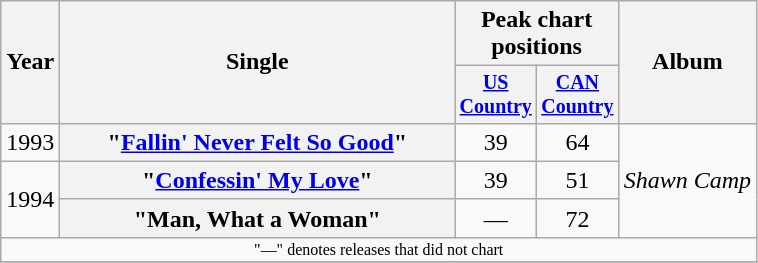<table class="wikitable plainrowheaders" style="text-align:center;">
<tr>
<th rowspan="2">Year</th>
<th rowspan="2" style="width:16em;">Single</th>
<th colspan="2">Peak chart<br>positions</th>
<th rowspan="2">Album</th>
</tr>
<tr style="font-size:smaller;">
<th width="45"><a href='#'>US Country</a></th>
<th width="45"><a href='#'>CAN Country</a></th>
</tr>
<tr>
<td>1993</td>
<th scope="row">"<a href='#'>Fallin' Never Felt So Good</a>"</th>
<td>39</td>
<td>64</td>
<td align="left" rowspan="3"><em>Shawn Camp</em></td>
</tr>
<tr>
<td rowspan="2">1994</td>
<th scope="row">"<a href='#'>Confessin' My Love</a>"</th>
<td>39</td>
<td>51</td>
</tr>
<tr>
<th scope="row">"Man, What a Woman"</th>
<td>—</td>
<td>72</td>
</tr>
<tr>
<td colspan="5" style="font-size:8pt">"—" denotes releases that did not chart</td>
</tr>
<tr>
</tr>
</table>
